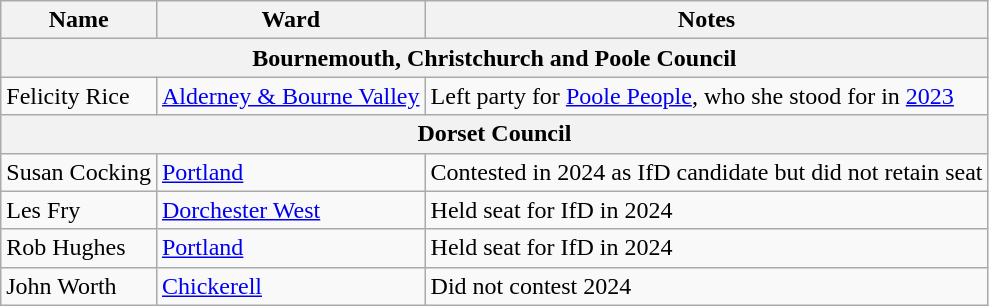<table class="wikitable">
<tr>
<th>Name</th>
<th>Ward</th>
<th>Notes</th>
</tr>
<tr>
<th colspan="3">Bournemouth, Christchurch and Poole Council</th>
</tr>
<tr>
<td>Felicity Rice</td>
<td><a href='#'>Alderney & Bourne Valley</a></td>
<td>Left party for <a href='#'>Poole People</a>, who she stood for in <a href='#'>2023</a></td>
</tr>
<tr>
<th colspan="3">Dorset Council</th>
</tr>
<tr>
<td>Susan Cocking</td>
<td><a href='#'>Portland</a></td>
<td>Contested in 2024 as IfD candidate but did not retain seat</td>
</tr>
<tr>
<td>Les Fry</td>
<td><a href='#'>Dorchester West</a></td>
<td>Held seat for IfD in 2024</td>
</tr>
<tr>
<td>Rob Hughes</td>
<td><a href='#'>Portland</a></td>
<td>Held seat for IfD in 2024</td>
</tr>
<tr>
<td>John Worth</td>
<td><a href='#'>Chickerell</a></td>
<td>Did not contest 2024</td>
</tr>
</table>
